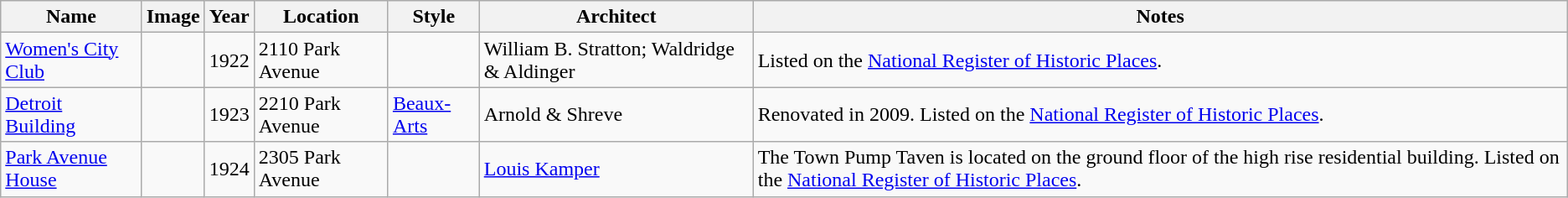<table class="wikitable sortable">
<tr>
<th style="background:light gray; color:black">Name</th>
<th class="unsortable" style="background:light gray; color:black">Image</th>
<th style="background:light gray; color:black">Year</th>
<th class="unsortable" style="background:light gray; color:black">Location</th>
<th class="unsortable" style="background:light gray; color:black">Style</th>
<th class="unsortable" style="background:light gray; color:black">Architect</th>
<th class="unsortable" style="background:light gray; color:black">Notes</th>
</tr>
<tr>
<td><a href='#'>Women's City Club</a></td>
<td></td>
<td>1922</td>
<td>2110 Park Avenue</td>
<td></td>
<td>William B. Stratton; Waldridge & Aldinger</td>
<td>Listed on the <a href='#'>National Register of Historic Places</a>.</td>
</tr>
<tr>
<td><a href='#'>Detroit Building</a></td>
<td></td>
<td>1923</td>
<td>2210 Park Avenue</td>
<td><a href='#'>Beaux-Arts</a></td>
<td>Arnold & Shreve</td>
<td>Renovated in 2009. Listed on the <a href='#'>National Register of Historic Places</a>.</td>
</tr>
<tr>
<td><a href='#'>Park Avenue House</a></td>
<td></td>
<td>1924</td>
<td>2305 Park Avenue</td>
<td></td>
<td><a href='#'>Louis Kamper</a></td>
<td>The Town Pump Taven is located on the ground floor of the high rise residential building. Listed on the <a href='#'>National Register of Historic Places</a>.</td>
</tr>
</table>
